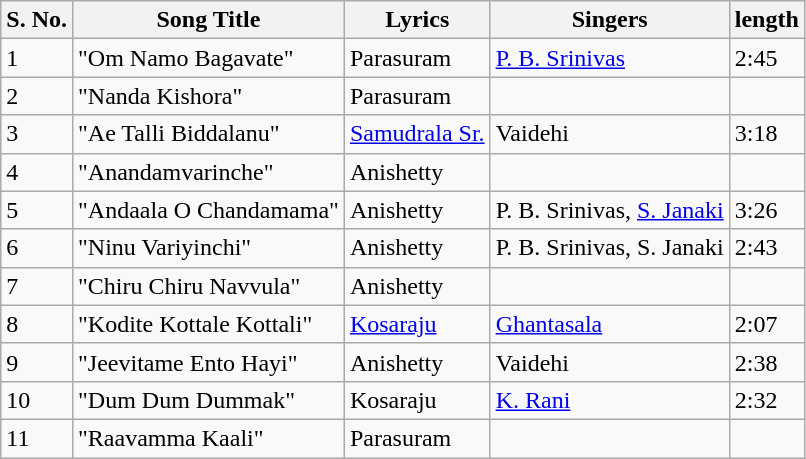<table class="wikitable">
<tr>
<th>S. No.</th>
<th>Song Title</th>
<th>Lyrics</th>
<th>Singers</th>
<th>length</th>
</tr>
<tr>
<td>1</td>
<td>"Om Namo Bagavate"</td>
<td>Parasuram</td>
<td><a href='#'>P. B. Srinivas</a></td>
<td>2:45</td>
</tr>
<tr>
<td>2</td>
<td>"Nanda Kishora"</td>
<td>Parasuram</td>
<td></td>
<td></td>
</tr>
<tr>
<td>3</td>
<td>"Ae Talli Biddalanu"</td>
<td><a href='#'>Samudrala Sr.</a></td>
<td>Vaidehi</td>
<td>3:18</td>
</tr>
<tr>
<td>4</td>
<td>"Anandamvarinche"</td>
<td>Anishetty</td>
<td></td>
<td></td>
</tr>
<tr>
<td>5</td>
<td>"Andaala O Chandamama"</td>
<td>Anishetty</td>
<td>P. B. Srinivas, <a href='#'>S. Janaki</a></td>
<td>3:26</td>
</tr>
<tr>
<td>6</td>
<td>"Ninu Variyinchi"</td>
<td>Anishetty</td>
<td>P. B. Srinivas, S. Janaki</td>
<td>2:43</td>
</tr>
<tr>
<td>7</td>
<td>"Chiru Chiru Navvula"</td>
<td>Anishetty</td>
<td></td>
<td></td>
</tr>
<tr>
<td>8</td>
<td>"Kodite Kottale Kottali"</td>
<td><a href='#'>Kosaraju</a></td>
<td><a href='#'>Ghantasala</a></td>
<td>2:07</td>
</tr>
<tr>
<td>9</td>
<td>"Jeevitame Ento Hayi"</td>
<td>Anishetty</td>
<td>Vaidehi</td>
<td>2:38</td>
</tr>
<tr>
<td>10</td>
<td>"Dum Dum Dummak"</td>
<td>Kosaraju</td>
<td><a href='#'>K. Rani</a></td>
<td>2:32</td>
</tr>
<tr>
<td>11</td>
<td>"Raavamma Kaali"</td>
<td>Parasuram</td>
<td></td>
<td></td>
</tr>
</table>
